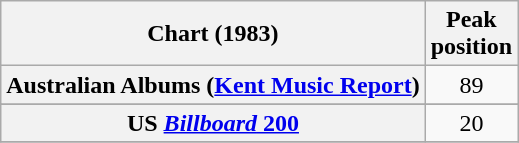<table class="wikitable sortable plainrowheaders" style="text-align:center">
<tr>
<th scope="col">Chart (1983)</th>
<th scope="col">Peak<br>position</th>
</tr>
<tr>
<th scope="row">Australian Albums (<a href='#'>Kent Music Report</a>)</th>
<td>89</td>
</tr>
<tr>
</tr>
<tr>
</tr>
<tr>
</tr>
<tr>
</tr>
<tr>
<th scope="row">US <a href='#'><em>Billboard</em> 200</a></th>
<td>20</td>
</tr>
<tr>
</tr>
</table>
